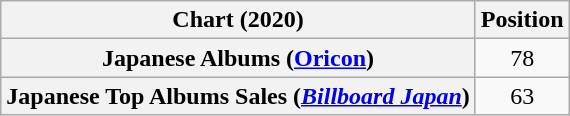<table class="wikitable sortable plainrowheaders" style="text-align:center">
<tr>
<th scope="col">Chart (2020)</th>
<th scope="col">Position</th>
</tr>
<tr>
<th scope="row">Japanese Albums (<a href='#'>Oricon</a>)</th>
<td>78</td>
</tr>
<tr>
<th scope="row">Japanese Top Albums Sales (<em><a href='#'>Billboard Japan</a></em>)</th>
<td>63</td>
</tr>
</table>
